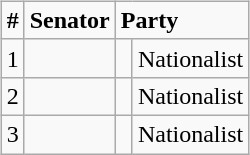<table style="width:100%;">
<tr style=vertical-align:top>
<td><br>





</td>
<td align=right><br><table class="wikitable">
<tr>
<td><strong>#</strong></td>
<td><strong>Senator</strong></td>
<td colspan="2"><strong>Party</strong></td>
</tr>
<tr>
<td>1</td>
<td></td>
<td> </td>
<td>Nationalist</td>
</tr>
<tr>
<td>2</td>
<td></td>
<td> </td>
<td>Nationalist</td>
</tr>
<tr>
<td>3</td>
<td></td>
<td> </td>
<td>Nationalist</td>
</tr>
</table>
</td>
</tr>
</table>
